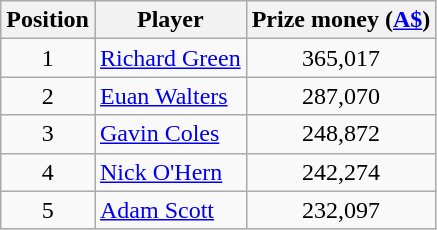<table class="wikitable">
<tr>
<th>Position</th>
<th>Player</th>
<th>Prize money (<a href='#'>A$</a>)</th>
</tr>
<tr>
<td align=center>1</td>
<td> <a href='#'>Richard Green</a></td>
<td align=center>365,017</td>
</tr>
<tr>
<td align=center>2</td>
<td> <a href='#'>Euan Walters</a></td>
<td align=center>287,070</td>
</tr>
<tr>
<td align=center>3</td>
<td> <a href='#'>Gavin Coles</a></td>
<td align=center>248,872</td>
</tr>
<tr>
<td align=center>4</td>
<td> <a href='#'>Nick O'Hern</a></td>
<td align=center>242,274</td>
</tr>
<tr>
<td align=center>5</td>
<td> <a href='#'>Adam Scott</a></td>
<td align=center>232,097</td>
</tr>
</table>
